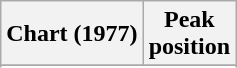<table class="wikitable sortable plainrowheaders" style="text-align:center">
<tr>
<th>Chart (1977)</th>
<th>Peak<br>position</th>
</tr>
<tr>
</tr>
<tr>
</tr>
</table>
